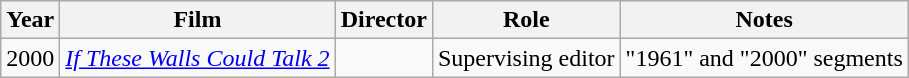<table class="wikitable">
<tr>
<th>Year</th>
<th>Film</th>
<th>Director</th>
<th>Role</th>
<th>Notes</th>
</tr>
<tr>
<td>2000</td>
<td><em><a href='#'>If These Walls Could Talk 2</a></em></td>
<td></td>
<td>Supervising editor</td>
<td>"1961" and "2000" segments</td>
</tr>
</table>
